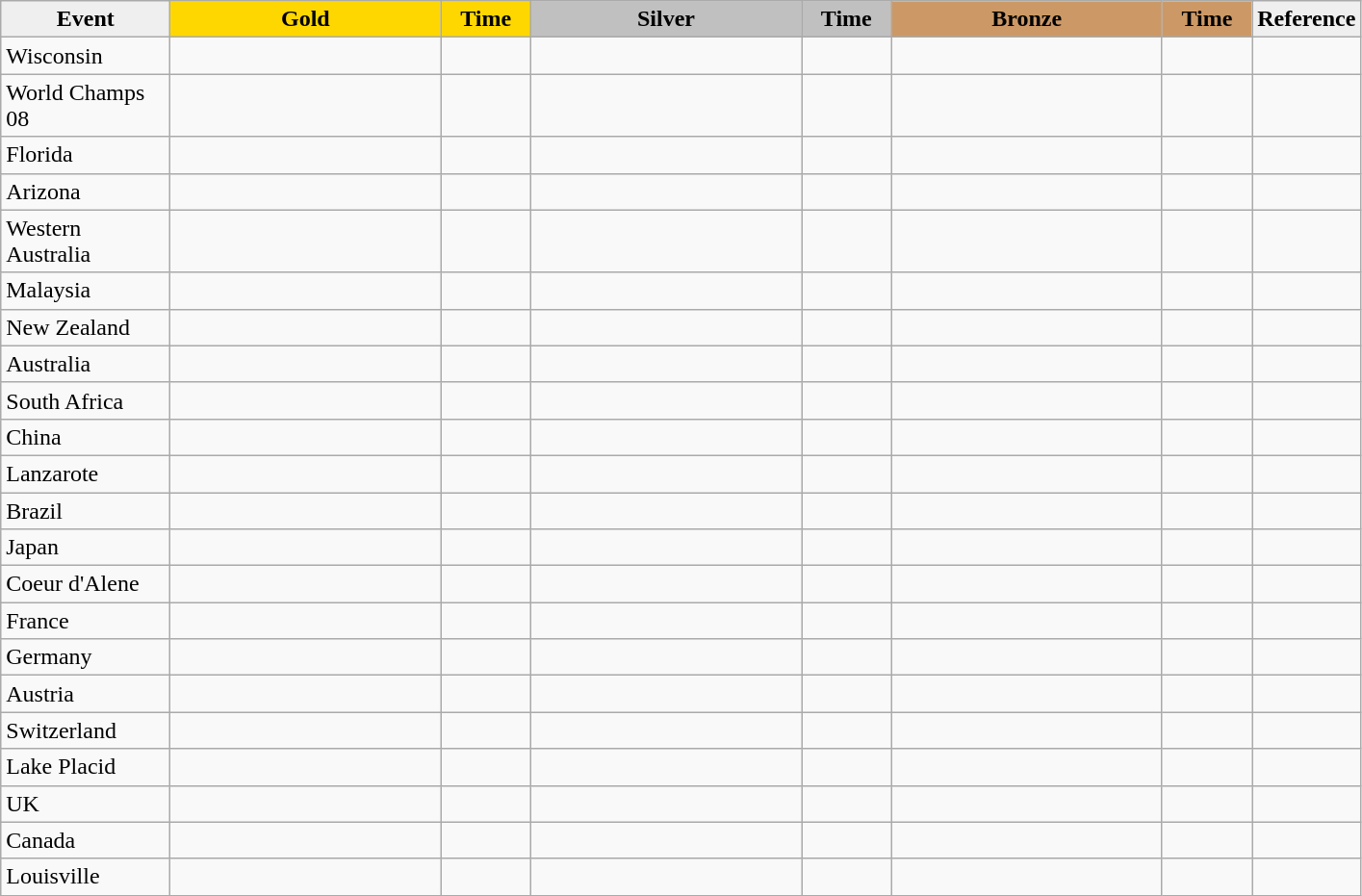<table class="wikitable sortable">
<tr align="center">
<td width="110" bgcolor="efefef"><strong>Event</strong></td>
<td width="180" bgcolor="gold"><strong>Gold</strong></td>
<td width="55" bgcolor="gold"><strong>Time</strong></td>
<td width="180" bgcolor="silver"><strong>Silver</strong></td>
<td width="55" bgcolor="silver"><strong>Time</strong></td>
<td width="180" bgcolor="cc9966"><strong>Bronze</strong></td>
<td width="55" bgcolor="cc9966"><strong>Time</strong></td>
<td class="unsortable" bgcolor="efefef"><strong>Reference</strong></td>
</tr>
<tr>
<td>Wisconsin</td>
<td></td>
<td></td>
<td></td>
<td></td>
<td></td>
<td></td>
<td></td>
</tr>
<tr>
<td>World Champs 08</td>
<td></td>
<td></td>
<td></td>
<td></td>
<td></td>
<td></td>
<td></td>
</tr>
<tr>
<td>Florida</td>
<td></td>
<td></td>
<td></td>
<td></td>
<td></td>
<td></td>
<td></td>
</tr>
<tr>
<td>Arizona</td>
<td></td>
<td></td>
<td></td>
<td></td>
<td></td>
<td></td>
<td></td>
</tr>
<tr>
<td>Western Australia</td>
<td></td>
<td></td>
<td></td>
<td></td>
<td></td>
<td></td>
<td></td>
</tr>
<tr>
<td>Malaysia</td>
<td></td>
<td></td>
<td></td>
<td></td>
<td></td>
<td></td>
<td></td>
</tr>
<tr>
<td>New Zealand</td>
<td></td>
<td></td>
<td></td>
<td></td>
<td></td>
<td></td>
<td></td>
</tr>
<tr>
<td>Australia</td>
<td></td>
<td></td>
<td></td>
<td></td>
<td></td>
<td></td>
<td></td>
</tr>
<tr>
<td>South Africa</td>
<td></td>
<td></td>
<td></td>
<td></td>
<td></td>
<td></td>
<td></td>
</tr>
<tr>
<td>China</td>
<td></td>
<td></td>
<td></td>
<td></td>
<td></td>
<td></td>
<td></td>
</tr>
<tr>
<td>Lanzarote</td>
<td></td>
<td></td>
<td></td>
<td></td>
<td></td>
<td></td>
<td></td>
</tr>
<tr>
<td>Brazil</td>
<td></td>
<td></td>
<td></td>
<td></td>
<td></td>
<td></td>
<td></td>
</tr>
<tr>
<td>Japan</td>
<td></td>
<td></td>
<td></td>
<td></td>
<td></td>
<td></td>
<td></td>
</tr>
<tr>
<td>Coeur d'Alene</td>
<td></td>
<td></td>
<td></td>
<td></td>
<td></td>
<td></td>
<td></td>
</tr>
<tr>
<td>France</td>
<td></td>
<td></td>
<td></td>
<td></td>
<td></td>
<td></td>
<td></td>
</tr>
<tr>
<td>Germany</td>
<td></td>
<td></td>
<td></td>
<td></td>
<td></td>
<td></td>
<td></td>
</tr>
<tr>
<td>Austria</td>
<td></td>
<td></td>
<td></td>
<td></td>
<td></td>
<td></td>
<td></td>
</tr>
<tr>
<td>Switzerland</td>
<td></td>
<td></td>
<td></td>
<td></td>
<td></td>
<td></td>
<td></td>
</tr>
<tr>
<td>Lake Placid</td>
<td></td>
<td></td>
<td></td>
<td></td>
<td></td>
<td></td>
<td></td>
</tr>
<tr>
<td>UK</td>
<td></td>
<td></td>
<td></td>
<td></td>
<td></td>
<td></td>
<td></td>
</tr>
<tr>
<td>Canada</td>
<td></td>
<td></td>
<td></td>
<td></td>
<td></td>
<td></td>
<td></td>
</tr>
<tr>
<td>Louisville</td>
<td></td>
<td></td>
<td></td>
<td></td>
<td></td>
<td></td>
<td></td>
</tr>
</table>
